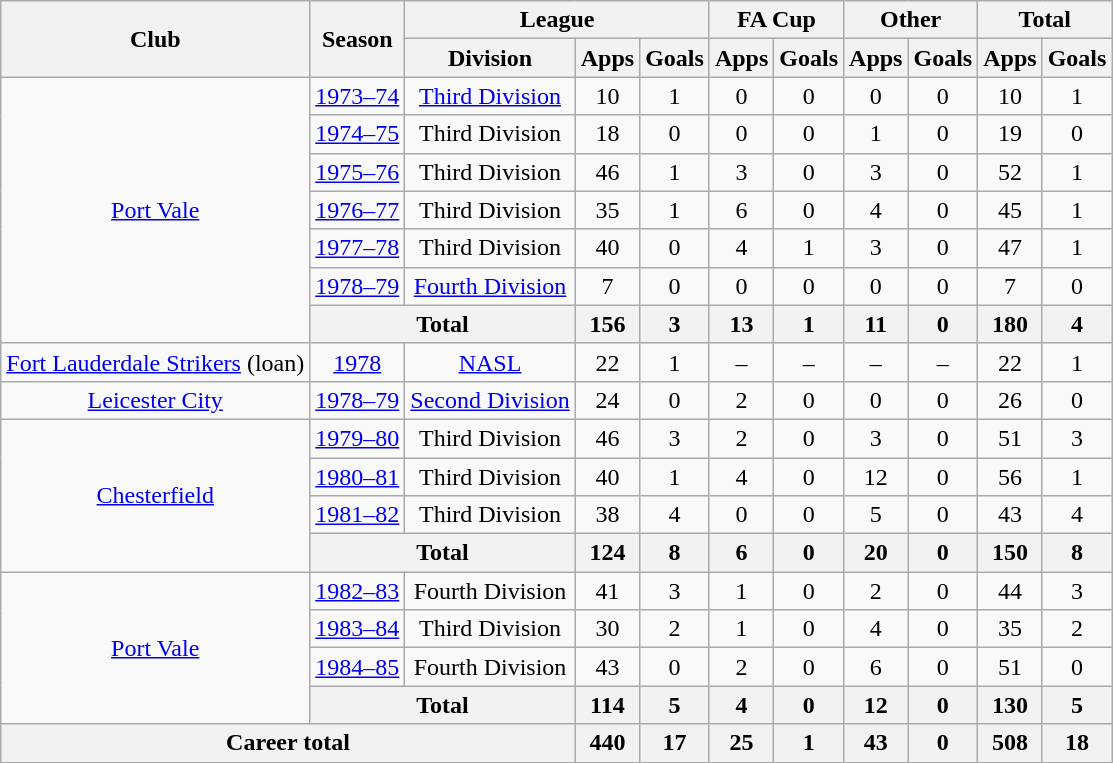<table class="wikitable" style="text-align: center;">
<tr>
<th rowspan="2">Club</th>
<th rowspan="2">Season</th>
<th colspan="3">League</th>
<th colspan="2">FA Cup</th>
<th colspan="2">Other</th>
<th colspan="2">Total</th>
</tr>
<tr>
<th>Division</th>
<th>Apps</th>
<th>Goals</th>
<th>Apps</th>
<th>Goals</th>
<th>Apps</th>
<th>Goals</th>
<th>Apps</th>
<th>Goals</th>
</tr>
<tr>
<td rowspan="7"><a href='#'>Port Vale</a></td>
<td><a href='#'>1973–74</a></td>
<td><a href='#'>Third Division</a></td>
<td>10</td>
<td>1</td>
<td>0</td>
<td>0</td>
<td>0</td>
<td>0</td>
<td>10</td>
<td>1</td>
</tr>
<tr>
<td><a href='#'>1974–75</a></td>
<td>Third Division</td>
<td>18</td>
<td>0</td>
<td>0</td>
<td>0</td>
<td>1</td>
<td>0</td>
<td>19</td>
<td>0</td>
</tr>
<tr>
<td><a href='#'>1975–76</a></td>
<td>Third Division</td>
<td>46</td>
<td>1</td>
<td>3</td>
<td>0</td>
<td>3</td>
<td>0</td>
<td>52</td>
<td>1</td>
</tr>
<tr>
<td><a href='#'>1976–77</a></td>
<td>Third Division</td>
<td>35</td>
<td>1</td>
<td>6</td>
<td>0</td>
<td>4</td>
<td>0</td>
<td>45</td>
<td>1</td>
</tr>
<tr>
<td><a href='#'>1977–78</a></td>
<td>Third Division</td>
<td>40</td>
<td>0</td>
<td>4</td>
<td>1</td>
<td>3</td>
<td>0</td>
<td>47</td>
<td>1</td>
</tr>
<tr>
<td><a href='#'>1978–79</a></td>
<td><a href='#'>Fourth Division</a></td>
<td>7</td>
<td>0</td>
<td>0</td>
<td>0</td>
<td>0</td>
<td>0</td>
<td>7</td>
<td>0</td>
</tr>
<tr>
<th colspan="2">Total</th>
<th>156</th>
<th>3</th>
<th>13</th>
<th>1</th>
<th>11</th>
<th>0</th>
<th>180</th>
<th>4</th>
</tr>
<tr>
<td><a href='#'>Fort Lauderdale Strikers</a> (loan)</td>
<td><a href='#'>1978</a></td>
<td><a href='#'>NASL</a></td>
<td>22</td>
<td>1</td>
<td>–</td>
<td>–</td>
<td>–</td>
<td>–</td>
<td>22</td>
<td>1</td>
</tr>
<tr>
<td><a href='#'>Leicester City</a></td>
<td><a href='#'>1978–79</a></td>
<td><a href='#'>Second Division</a></td>
<td>24</td>
<td>0</td>
<td>2</td>
<td>0</td>
<td>0</td>
<td>0</td>
<td>26</td>
<td>0</td>
</tr>
<tr>
<td rowspan="4"><a href='#'>Chesterfield</a></td>
<td><a href='#'>1979–80</a></td>
<td>Third Division</td>
<td>46</td>
<td>3</td>
<td>2</td>
<td>0</td>
<td>3</td>
<td>0</td>
<td>51</td>
<td>3</td>
</tr>
<tr>
<td><a href='#'>1980–81</a></td>
<td>Third Division</td>
<td>40</td>
<td>1</td>
<td>4</td>
<td>0</td>
<td>12</td>
<td>0</td>
<td>56</td>
<td>1</td>
</tr>
<tr>
<td><a href='#'>1981–82</a></td>
<td>Third Division</td>
<td>38</td>
<td>4</td>
<td>0</td>
<td>0</td>
<td>5</td>
<td>0</td>
<td>43</td>
<td>4</td>
</tr>
<tr>
<th colspan="2">Total</th>
<th>124</th>
<th>8</th>
<th>6</th>
<th>0</th>
<th>20</th>
<th>0</th>
<th>150</th>
<th>8</th>
</tr>
<tr>
<td rowspan="4"><a href='#'>Port Vale</a></td>
<td><a href='#'>1982–83</a></td>
<td>Fourth Division</td>
<td>41</td>
<td>3</td>
<td>1</td>
<td>0</td>
<td>2</td>
<td>0</td>
<td>44</td>
<td>3</td>
</tr>
<tr>
<td><a href='#'>1983–84</a></td>
<td>Third Division</td>
<td>30</td>
<td>2</td>
<td>1</td>
<td>0</td>
<td>4</td>
<td>0</td>
<td>35</td>
<td>2</td>
</tr>
<tr>
<td><a href='#'>1984–85</a></td>
<td>Fourth Division</td>
<td>43</td>
<td>0</td>
<td>2</td>
<td>0</td>
<td>6</td>
<td>0</td>
<td>51</td>
<td>0</td>
</tr>
<tr>
<th colspan="2">Total</th>
<th>114</th>
<th>5</th>
<th>4</th>
<th>0</th>
<th>12</th>
<th>0</th>
<th>130</th>
<th>5</th>
</tr>
<tr>
<th colspan="3">Career total</th>
<th>440</th>
<th>17</th>
<th>25</th>
<th>1</th>
<th>43</th>
<th>0</th>
<th>508</th>
<th>18</th>
</tr>
</table>
